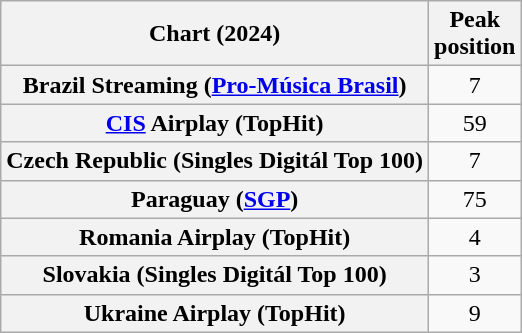<table class="wikitable sortable plainrowheaders" style="text-align:center">
<tr>
<th scope="col">Chart (2024)</th>
<th scope="col">Peak<br>position</th>
</tr>
<tr>
<th scope="row">Brazil Streaming (<a href='#'>Pro-Música Brasil</a>)</th>
<td>7</td>
</tr>
<tr>
<th scope="row"><a href='#'>CIS</a> Airplay (TopHit)</th>
<td>59</td>
</tr>
<tr>
<th scope="row">Czech Republic (Singles Digitál Top 100)</th>
<td>7</td>
</tr>
<tr>
<th scope="row">Paraguay (<a href='#'>SGP</a>)</th>
<td>75</td>
</tr>
<tr>
<th scope="row">Romania Airplay (TopHit)</th>
<td>4</td>
</tr>
<tr>
<th scope="row">Slovakia (Singles Digitál Top 100)</th>
<td>3</td>
</tr>
<tr>
<th scope="row">Ukraine Airplay (TopHit)</th>
<td>9</td>
</tr>
</table>
